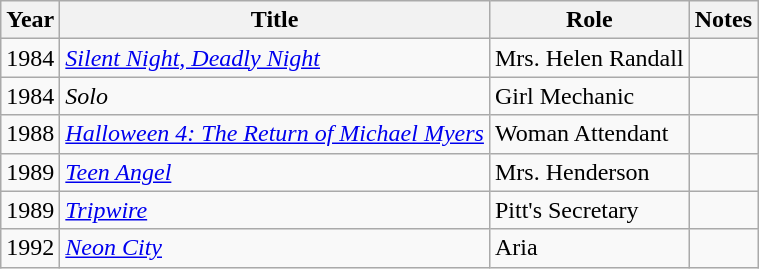<table class="wikitable">
<tr>
<th>Year</th>
<th>Title</th>
<th>Role</th>
<th>Notes</th>
</tr>
<tr>
<td>1984</td>
<td><em><a href='#'>Silent Night, Deadly Night</a></em></td>
<td>Mrs. Helen Randall</td>
<td></td>
</tr>
<tr>
<td>1984</td>
<td><em>Solo</em></td>
<td>Girl Mechanic</td>
<td></td>
</tr>
<tr>
<td>1988</td>
<td><em><a href='#'>Halloween 4: The Return of Michael Myers</a></em></td>
<td>Woman Attendant</td>
<td></td>
</tr>
<tr>
<td>1989</td>
<td><em><a href='#'>Teen Angel</a></em></td>
<td>Mrs. Henderson</td>
<td></td>
</tr>
<tr>
<td>1989</td>
<td><em><a href='#'>Tripwire</a></em></td>
<td>Pitt's Secretary</td>
<td></td>
</tr>
<tr>
<td>1992</td>
<td><em><a href='#'>Neon City</a></em></td>
<td>Aria</td>
<td></td>
</tr>
</table>
